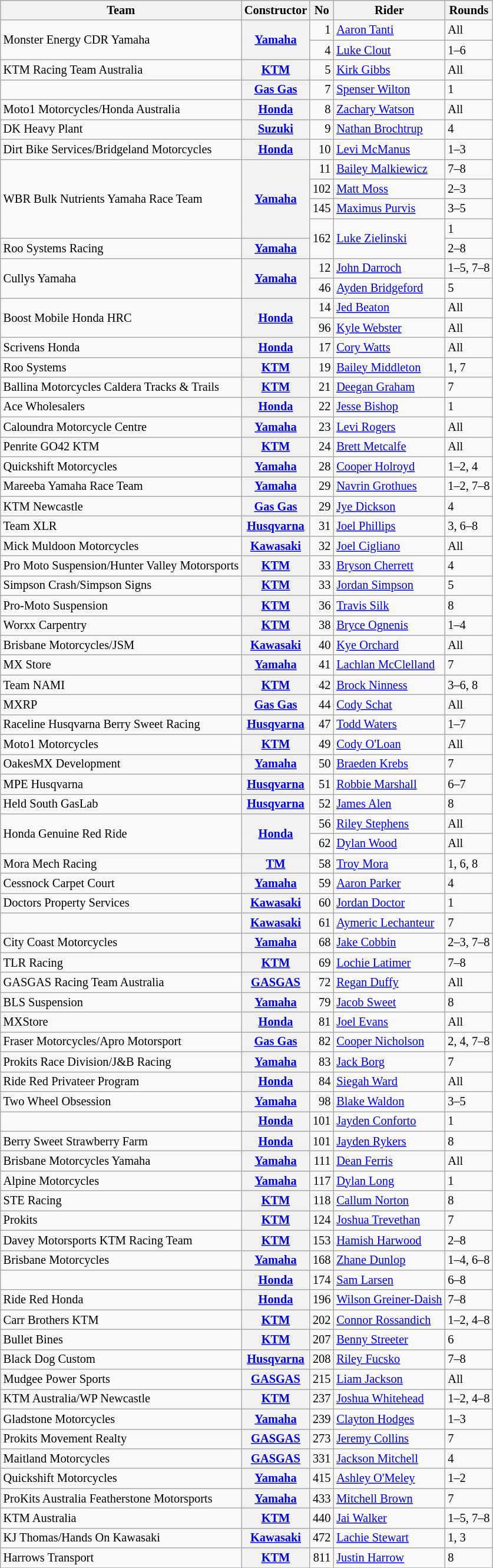<table class="wikitable" style="font-size: 85%;">
<tr>
<th>Team</th>
<th>Constructor</th>
<th>No</th>
<th>Rider</th>
<th>Rounds</th>
</tr>
<tr>
<td rowspan=2>Monster Energy CDR Yamaha</td>
<th rowspan=2><a href='#'>Yamaha</a></th>
<td align="right">1</td>
<td> <a href='#'>Aaron Tanti</a></td>
<td>All</td>
</tr>
<tr>
<td align="right">4</td>
<td> <a href='#'>Luke Clout</a></td>
<td>1–6</td>
</tr>
<tr>
<td>KTM Racing Team Australia</td>
<th><a href='#'>KTM</a></th>
<td align="right">5</td>
<td> <a href='#'>Kirk Gibbs</a></td>
<td>All</td>
</tr>
<tr>
<td></td>
<th><a href='#'>Gas Gas</a></th>
<td align="right">7</td>
<td> <a href='#'>Spenser Wilton</a></td>
<td>1</td>
</tr>
<tr>
<td>Moto1 Motorcycles/Honda Australia</td>
<th><a href='#'>Honda</a></th>
<td align="right">8</td>
<td> <a href='#'>Zachary Watson</a></td>
<td>All</td>
</tr>
<tr>
<td>DK Heavy Plant</td>
<th><a href='#'>Suzuki</a></th>
<td align="right">9</td>
<td> <a href='#'>Nathan Brochtrup</a></td>
<td>4</td>
</tr>
<tr>
<td>Dirt Bike Services/Bridgeland Motorcycles</td>
<th><a href='#'>Honda</a></th>
<td align="right">10</td>
<td> <a href='#'>Levi McManus</a></td>
<td>1–3</td>
</tr>
<tr>
<td rowspan=4>WBR Bulk Nutrients Yamaha Race Team</td>
<th rowspan=4><a href='#'>Yamaha</a></th>
<td align="right">11</td>
<td> <a href='#'>Bailey Malkiewicz</a></td>
<td>7–8</td>
</tr>
<tr>
<td align="right">102</td>
<td> <a href='#'>Matt Moss</a></td>
<td>2–3</td>
</tr>
<tr>
<td align="right">145</td>
<td> <a href='#'>Maximus Purvis</a></td>
<td>3–5</td>
</tr>
<tr>
<td rowspan=2 align="right">162</td>
<td rowspan=2> <a href='#'>Luke Zielinski</a></td>
<td>1</td>
</tr>
<tr>
<td>Roo Systems Racing</td>
<th><a href='#'>Yamaha</a></th>
<td>2–8</td>
</tr>
<tr>
<td rowspan=2>Cullys Yamaha</td>
<th rowspan=2><a href='#'>Yamaha</a></th>
<td align="right">12</td>
<td> <a href='#'>John Darroch</a></td>
<td>1–5, 7–8</td>
</tr>
<tr>
<td align="right">46</td>
<td> <a href='#'>Ayden Bridgeford</a></td>
<td>5</td>
</tr>
<tr>
<td rowspan=2>Boost Mobile Honda HRC</td>
<th rowspan=2><a href='#'>Honda</a></th>
<td align="right">14</td>
<td> <a href='#'>Jed Beaton</a></td>
<td>All</td>
</tr>
<tr>
<td align="right">96</td>
<td> <a href='#'>Kyle Webster</a></td>
<td>All</td>
</tr>
<tr>
<td>Scrivens Honda</td>
<th><a href='#'>Honda</a></th>
<td align="right">17</td>
<td> <a href='#'>Cory Watts</a></td>
<td>All</td>
</tr>
<tr>
<td>Roo Systems</td>
<th><a href='#'>KTM</a></th>
<td align="right">19</td>
<td> <a href='#'>Bailey Middleton</a></td>
<td>1, 7</td>
</tr>
<tr>
<td>Ballina Motorcycles Caldera Tracks & Trails</td>
<th><a href='#'>KTM</a></th>
<td align="right">21</td>
<td> <a href='#'>Deegan Graham</a></td>
<td>7</td>
</tr>
<tr>
<td>Ace Wholesalers</td>
<th><a href='#'>Honda</a></th>
<td align="right">22</td>
<td> <a href='#'>Jesse Bishop</a></td>
<td>1</td>
</tr>
<tr>
<td>Caloundra Motorcycle Centre</td>
<th><a href='#'>Yamaha</a></th>
<td align="right">23</td>
<td> <a href='#'>Levi Rogers</a></td>
<td>All</td>
</tr>
<tr>
<td>Penrite GO42 KTM</td>
<th><a href='#'>KTM</a></th>
<td align="right">24</td>
<td> <a href='#'>Brett Metcalfe</a></td>
<td>All</td>
</tr>
<tr>
<td>Quickshift Motorcycles</td>
<th><a href='#'>Yamaha</a></th>
<td align="right">28</td>
<td> <a href='#'>Cooper Holroyd</a></td>
<td>1–2, 4</td>
</tr>
<tr>
<td>Mareeba Yamaha Race Team</td>
<th><a href='#'>Yamaha</a></th>
<td align="right">29</td>
<td> <a href='#'>Navrin Grothues</a></td>
<td>1–2, 7–8</td>
</tr>
<tr>
<td>KTM Newcastle</td>
<th><a href='#'>Gas Gas</a></th>
<td align="right">29</td>
<td> <a href='#'>Jye Dickson</a></td>
<td>4</td>
</tr>
<tr>
<td>Team XLR</td>
<th><a href='#'>Husqvarna</a></th>
<td align="right">31</td>
<td> <a href='#'>Joel Phillips</a></td>
<td>3, 6–8</td>
</tr>
<tr>
<td>Mick Muldoon Motorcycles</td>
<th><a href='#'>Kawasaki</a></th>
<td align="right">32</td>
<td> <a href='#'>Joel Cigliano</a></td>
<td>All</td>
</tr>
<tr>
<td>Pro Moto Suspension/Hunter Valley Motorsports</td>
<th><a href='#'>KTM</a></th>
<td align="right">33</td>
<td> <a href='#'>Bryson Cherrett</a></td>
<td>4</td>
</tr>
<tr>
<td>Simpson Crash/Simpson Signs</td>
<th><a href='#'>KTM</a></th>
<td align="right">33</td>
<td> <a href='#'>Jordan Simpson</a></td>
<td>5</td>
</tr>
<tr>
<td>Pro-Moto Suspension</td>
<th><a href='#'>KTM</a></th>
<td align="right">36</td>
<td> <a href='#'>Travis Silk</a></td>
<td>8</td>
</tr>
<tr>
<td>Worxx Carpentry</td>
<th><a href='#'>KTM</a></th>
<td align="right">38</td>
<td> <a href='#'>Bryce Ognenis</a></td>
<td>1–4</td>
</tr>
<tr>
<td>Brisbane Motorcycles/JSM</td>
<th><a href='#'>Kawasaki</a></th>
<td align="right">40</td>
<td> <a href='#'>Kye Orchard</a></td>
<td>All</td>
</tr>
<tr>
<td>MX Store</td>
<th><a href='#'>Yamaha</a></th>
<td align="right">41</td>
<td> <a href='#'>Lachlan McClelland</a></td>
<td>7</td>
</tr>
<tr>
<td>Team NAMI</td>
<th><a href='#'>KTM</a></th>
<td align="right">42</td>
<td> <a href='#'>Brock Ninness</a></td>
<td>3–6, 8</td>
</tr>
<tr>
<td>MXRP</td>
<th><a href='#'>Gas Gas</a></th>
<td align="right">44</td>
<td> <a href='#'>Cody Schat</a></td>
<td>All</td>
</tr>
<tr>
<td>Raceline Husqvarna Berry Sweet Racing</td>
<th><a href='#'>Husqvarna</a></th>
<td align="right">47</td>
<td> <a href='#'>Todd Waters</a></td>
<td>1–7</td>
</tr>
<tr>
<td>Moto1 Motorcycles</td>
<th><a href='#'>KTM</a></th>
<td align="right">49</td>
<td> <a href='#'>Cody O'Loan</a></td>
<td>All</td>
</tr>
<tr>
<td>OakesMX Development</td>
<th><a href='#'>Yamaha</a></th>
<td align="right">50</td>
<td> <a href='#'>Braeden Krebs</a></td>
<td>7</td>
</tr>
<tr>
<td>MPE Husqvarna</td>
<th><a href='#'>Husqvarna</a></th>
<td align="right">51</td>
<td> <a href='#'>Robbie Marshall</a></td>
<td>6–7</td>
</tr>
<tr>
<td>Held South GasLab</td>
<th><a href='#'>Husqvarna</a></th>
<td align="right">52</td>
<td> <a href='#'>James Alen</a></td>
<td>8</td>
</tr>
<tr>
<td rowspan=2>Honda Genuine Red Ride</td>
<th rowspan=2><a href='#'>Honda</a></th>
<td align="right">56</td>
<td> <a href='#'>Riley Stephens</a></td>
<td>All</td>
</tr>
<tr>
<td align="right">62</td>
<td> <a href='#'>Dylan Wood</a></td>
<td>All</td>
</tr>
<tr>
<td>Mora Mech Racing</td>
<th><a href='#'>TM</a></th>
<td align="right">58</td>
<td> <a href='#'>Troy Mora</a></td>
<td>1, 6, 8</td>
</tr>
<tr>
<td>Cessnock Carpet Court</td>
<th><a href='#'>Yamaha</a></th>
<td align="right">59</td>
<td> <a href='#'>Aaron Parker</a></td>
<td>4</td>
</tr>
<tr>
<td>Doctors Property Services</td>
<th><a href='#'>Kawasaki</a></th>
<td align="right">60</td>
<td> <a href='#'>Jordan Doctor</a></td>
<td>1</td>
</tr>
<tr>
<td></td>
<th><a href='#'>Kawasaki</a></th>
<td align="right">61</td>
<td> <a href='#'>Aymeric Lechanteur</a></td>
<td>7</td>
</tr>
<tr>
<td>City Coast Motorcycles</td>
<th><a href='#'>Yamaha</a></th>
<td align="right">68</td>
<td> <a href='#'>Jake Cobbin</a></td>
<td>2–3, 7–8</td>
</tr>
<tr>
<td>TLR Racing</td>
<th><a href='#'>KTM</a></th>
<td align="right">69</td>
<td> <a href='#'>Lochie Latimer</a></td>
<td>7–8</td>
</tr>
<tr>
<td>GASGAS Racing Team Australia</td>
<th><a href='#'>GASGAS</a></th>
<td align="right">72</td>
<td> <a href='#'>Regan Duffy</a></td>
<td>All</td>
</tr>
<tr>
<td>BLS Suspension</td>
<th><a href='#'>Yamaha</a></th>
<td align="right">79</td>
<td> <a href='#'>Jacob Sweet</a></td>
<td>8</td>
</tr>
<tr>
<td>MXStore</td>
<th><a href='#'>Honda</a></th>
<td align="right">81</td>
<td> <a href='#'>Joel Evans</a></td>
<td>All</td>
</tr>
<tr>
<td>Fraser Motorcycles/Apro Motorsport</td>
<th><a href='#'>Gas Gas</a></th>
<td align="right">82</td>
<td> <a href='#'>Cooper Nicholson</a></td>
<td>2, 4, 7–8</td>
</tr>
<tr>
<td>Prokits Race Division/J&B Racing</td>
<th><a href='#'>Yamaha</a></th>
<td align="right">83</td>
<td> <a href='#'>Jack Borg</a></td>
<td>7</td>
</tr>
<tr>
<td>Ride Red Privateer Program</td>
<th><a href='#'>Honda</a></th>
<td align="right">84</td>
<td> <a href='#'>Siegah Ward</a></td>
<td>All</td>
</tr>
<tr>
<td>Two Wheel Obsession</td>
<th><a href='#'>Yamaha</a></th>
<td align="right">98</td>
<td> <a href='#'>Blake Waldon</a></td>
<td>3–5</td>
</tr>
<tr>
<td></td>
<th><a href='#'>Honda</a></th>
<td align="right">101</td>
<td> <a href='#'>Jayden Conforto</a></td>
<td>1</td>
</tr>
<tr>
<td>Berry Sweet Strawberry Farm</td>
<th><a href='#'>Honda</a></th>
<td align="right">101</td>
<td> <a href='#'>Jayden Rykers</a></td>
<td>8</td>
</tr>
<tr>
<td>Brisbane Motorcycles Yamaha</td>
<th><a href='#'>Yamaha</a></th>
<td align="right">111</td>
<td> <a href='#'>Dean Ferris</a></td>
<td>All</td>
</tr>
<tr>
<td>Alpine Motorcycles</td>
<th><a href='#'>Yamaha</a></th>
<td align="right">117</td>
<td> <a href='#'>Dylan Long</a></td>
<td>1</td>
</tr>
<tr>
<td>STE Racing</td>
<th><a href='#'>KTM</a></th>
<td align="right">118</td>
<td> <a href='#'>Callum Norton</a></td>
<td>8</td>
</tr>
<tr>
<td>Prokits</td>
<th><a href='#'>KTM</a></th>
<td align="right">124</td>
<td> <a href='#'>Joshua Trevethan</a></td>
<td>7</td>
</tr>
<tr>
<td>Davey Motorsports KTM Racing Team</td>
<th><a href='#'>KTM</a></th>
<td align="right">153</td>
<td> <a href='#'>Hamish Harwood</a></td>
<td>2–8</td>
</tr>
<tr>
<td>Brisbane Motorcycles</td>
<th><a href='#'>Yamaha</a></th>
<td align="right">168</td>
<td> <a href='#'>Zhane Dunlop</a></td>
<td>1–4, 6–8</td>
</tr>
<tr>
<td></td>
<th><a href='#'>Honda</a></th>
<td align="right">174</td>
<td> <a href='#'>Sam Larsen</a></td>
<td>6–8</td>
</tr>
<tr>
<td>Ride Red Honda</td>
<th><a href='#'>Honda</a></th>
<td align="right">196</td>
<td> <a href='#'>Wilson Greiner-Daish</a></td>
<td>7–8</td>
</tr>
<tr>
<td>Carr Brothers KTM</td>
<th><a href='#'>KTM</a></th>
<td align="right">202</td>
<td> <a href='#'>Connor Rossandich</a></td>
<td>1–2, 4–8</td>
</tr>
<tr>
<td>Bullet Bines</td>
<th><a href='#'>KTM</a></th>
<td align="right">207</td>
<td> <a href='#'>Benny Streeter</a></td>
<td>6</td>
</tr>
<tr>
<td>Black Dog Custom</td>
<th><a href='#'>Husqvarna</a></th>
<td align="right">208</td>
<td> <a href='#'>Riley Fucsko</a></td>
<td>7–8</td>
</tr>
<tr>
<td>Mudgee Power Sports</td>
<th><a href='#'>GASGAS</a></th>
<td align="right">215</td>
<td> <a href='#'>Liam Jackson</a></td>
<td>All</td>
</tr>
<tr>
<td>KTM Australia/WP Newcastle</td>
<th><a href='#'>KTM</a></th>
<td align="right">237</td>
<td> <a href='#'>Joshua Whitehead</a></td>
<td>1–2, 4–8</td>
</tr>
<tr>
<td>Gladstone Motorcycles</td>
<th><a href='#'>Yamaha</a></th>
<td align="right">239</td>
<td> <a href='#'>Clayton Hodges</a></td>
<td>1–3</td>
</tr>
<tr>
<td>Prokits Movement Realty</td>
<th><a href='#'>GASGAS</a></th>
<td align="right">273</td>
<td> <a href='#'>Jeremy Collins</a></td>
<td>7</td>
</tr>
<tr>
<td>Maitland Motorcycles</td>
<th><a href='#'>GASGAS</a></th>
<td align="right">331</td>
<td> <a href='#'>Jackson Mitchell</a></td>
<td>4</td>
</tr>
<tr>
<td>Quickshift Motorcycles</td>
<th><a href='#'>Yamaha</a></th>
<td align="right">415</td>
<td> <a href='#'>Ashley O'Meley</a></td>
<td>1–2</td>
</tr>
<tr>
<td>ProKits Australia Featherstone Motorsports</td>
<th><a href='#'>Yamaha</a></th>
<td align="right">433</td>
<td> <a href='#'>Mitchell Brown</a></td>
<td>7</td>
</tr>
<tr>
<td>KTM Australia</td>
<th><a href='#'>KTM</a></th>
<td align="right">440</td>
<td> <a href='#'>Jai Walker</a></td>
<td>1–5, 7–8</td>
</tr>
<tr>
<td>KJ Thomas/Hands On Kawasaki</td>
<th><a href='#'>Kawasaki</a></th>
<td align="right">472</td>
<td> <a href='#'>Lachie Stewart</a></td>
<td>1, 3</td>
</tr>
<tr>
<td>Harrows Transport</td>
<th><a href='#'>KTM</a></th>
<td align="right">811</td>
<td> <a href='#'>Justin Harrow</a></td>
<td>8</td>
</tr>
<tr>
</tr>
</table>
